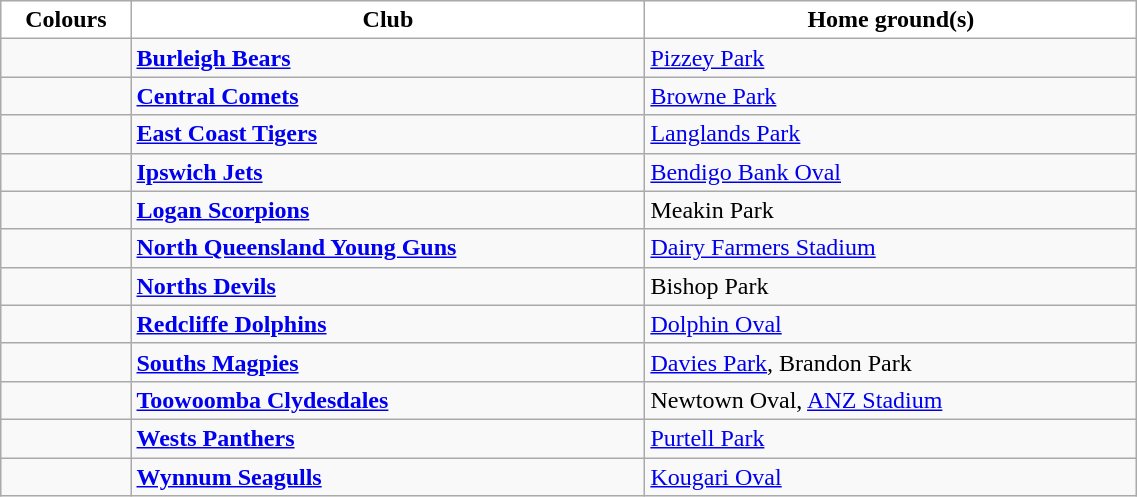<table class="wikitable" style="width:60%; text-align:left">
<tr>
<th style="background:white; width:1%">Colours</th>
<th style="background:white; width:10%">Club</th>
<th style="background:white; width:10%">Home ground(s)</th>
</tr>
<tr>
<td><div> </div></td>
<td><strong><a href='#'>Burleigh Bears</a></strong></td>
<td><a href='#'>Pizzey Park</a></td>
</tr>
<tr>
<td><div> </div></td>
<td><strong><a href='#'>Central Comets</a></strong></td>
<td><a href='#'>Browne Park</a></td>
</tr>
<tr>
<td><div> </div></td>
<td><strong><a href='#'>East Coast Tigers</a></strong></td>
<td><a href='#'>Langlands Park</a></td>
</tr>
<tr>
<td><div> </div></td>
<td><strong><a href='#'>Ipswich Jets</a></strong></td>
<td><a href='#'>Bendigo Bank Oval</a></td>
</tr>
<tr>
<td><div> </div></td>
<td><strong><a href='#'>Logan Scorpions</a></strong></td>
<td>Meakin Park</td>
</tr>
<tr>
<td><div> </div></td>
<td><strong><a href='#'>North Queensland Young Guns</a></strong></td>
<td><a href='#'>Dairy Farmers Stadium</a></td>
</tr>
<tr>
<td><div> </div></td>
<td><strong><a href='#'>Norths Devils</a></strong></td>
<td>Bishop Park</td>
</tr>
<tr>
<td><div> </div></td>
<td><strong><a href='#'>Redcliffe Dolphins</a></strong></td>
<td><a href='#'>Dolphin Oval</a></td>
</tr>
<tr>
<td><div> </div></td>
<td><strong><a href='#'>Souths Magpies</a></strong></td>
<td><a href='#'>Davies Park</a>, Brandon Park</td>
</tr>
<tr>
<td><div> </div></td>
<td><strong><a href='#'>Toowoomba Clydesdales</a></strong></td>
<td>Newtown Oval, <a href='#'>ANZ Stadium</a></td>
</tr>
<tr>
<td><div> </div></td>
<td><strong><a href='#'>Wests Panthers</a></strong></td>
<td><a href='#'>Purtell Park</a></td>
</tr>
<tr>
<td><div> </div></td>
<td><strong><a href='#'>Wynnum Seagulls</a></strong></td>
<td><a href='#'>Kougari Oval</a></td>
</tr>
</table>
